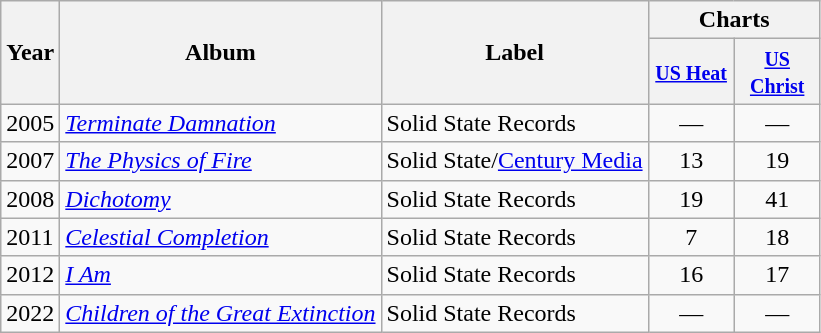<table class="wikitable">
<tr>
<th rowspan =  2>Year</th>
<th rowspan =  2>Album</th>
<th rowspan =  2>Label</th>
<th colspan =  2>Charts</th>
</tr>
<tr>
<th style="width:50px;"><small><a href='#'>US Heat</a></small></th>
<th style="width:50px;"><small><a href='#'>US Christ</a></small></th>
</tr>
<tr>
<td>2005</td>
<td><em><a href='#'>Terminate Damnation</a></em></td>
<td>Solid State Records</td>
<td style="text-align:center;">—</td>
<td style="text-align:center;">—</td>
</tr>
<tr>
<td>2007</td>
<td><em><a href='#'>The Physics of Fire</a></em></td>
<td>Solid State/<a href='#'>Century Media</a></td>
<td style="text-align:center;">13</td>
<td style="text-align:center;">19</td>
</tr>
<tr>
<td>2008</td>
<td><em><a href='#'>Dichotomy</a></em></td>
<td>Solid State Records</td>
<td style="text-align:center;">19</td>
<td style="text-align:center;">41</td>
</tr>
<tr>
<td>2011</td>
<td><em><a href='#'>Celestial Completion</a></em></td>
<td>Solid State Records</td>
<td style="text-align:center;">7</td>
<td style="text-align:center;">18</td>
</tr>
<tr>
<td>2012</td>
<td><em><a href='#'>I Am</a></em></td>
<td>Solid State Records</td>
<td style="text-align:center;">16</td>
<td style="text-align:center;">17</td>
</tr>
<tr>
<td>2022</td>
<td><em><a href='#'>Children of the Great Extinction</a></em></td>
<td>Solid State Records</td>
<td style="text-align:center;">—</td>
<td style="text-align:center;">—</td>
</tr>
</table>
